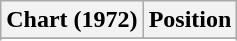<table class="wikitable sortable plainrowheaders">
<tr>
<th>Chart (1972)</th>
<th>Position</th>
</tr>
<tr>
</tr>
<tr>
</tr>
</table>
